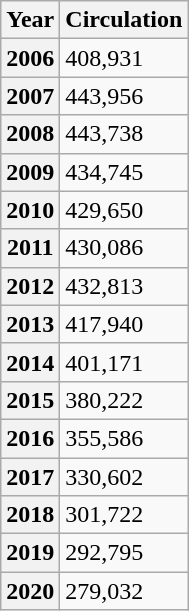<table class="wikitable">
<tr>
<th>Year</th>
<th>Circulation</th>
</tr>
<tr>
<th>2006</th>
<td>408,931</td>
</tr>
<tr>
<th>2007</th>
<td>443,956</td>
</tr>
<tr>
<th>2008</th>
<td>443,738</td>
</tr>
<tr>
<th>2009</th>
<td>434,745</td>
</tr>
<tr>
<th>2010</th>
<td>429,650</td>
</tr>
<tr>
<th>2011</th>
<td>430,086</td>
</tr>
<tr>
<th>2012</th>
<td>432,813</td>
</tr>
<tr>
<th>2013</th>
<td>417,940</td>
</tr>
<tr>
<th>2014</th>
<td>401,171</td>
</tr>
<tr>
<th>2015</th>
<td>380,222</td>
</tr>
<tr>
<th>2016</th>
<td>355,586</td>
</tr>
<tr>
<th>2017</th>
<td>330,602</td>
</tr>
<tr>
<th>2018</th>
<td>301,722</td>
</tr>
<tr>
<th>2019</th>
<td>292,795</td>
</tr>
<tr>
<th>2020</th>
<td>279,032</td>
</tr>
</table>
